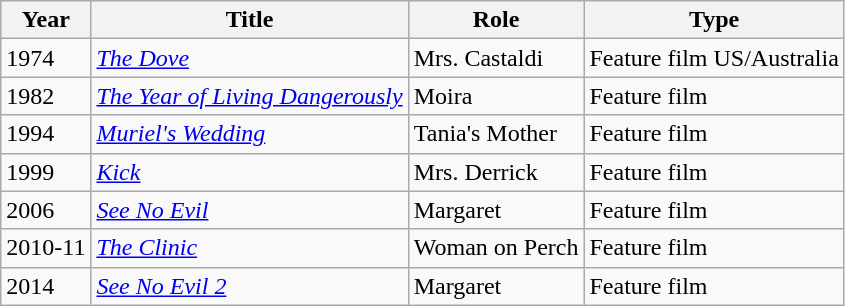<table class="wikitable">
<tr>
<th>Year</th>
<th>Title</th>
<th>Role</th>
<th>Type</th>
</tr>
<tr>
<td>1974</td>
<td><em><a href='#'>The Dove</a></em></td>
<td>Mrs. Castaldi</td>
<td>Feature film US/Australia</td>
</tr>
<tr>
<td>1982</td>
<td><em><a href='#'>The Year of Living Dangerously</a></em></td>
<td>Moira</td>
<td>Feature film</td>
</tr>
<tr>
<td>1994</td>
<td><em><a href='#'>Muriel's Wedding</a></em></td>
<td>Tania's Mother</td>
<td>Feature film</td>
</tr>
<tr>
<td>1999</td>
<td><em><a href='#'>Kick</a></em></td>
<td>Mrs. Derrick</td>
<td>Feature film</td>
</tr>
<tr>
<td>2006</td>
<td><em><a href='#'>See No Evil</a></em></td>
<td>Margaret</td>
<td>Feature film</td>
</tr>
<tr>
<td>2010-11</td>
<td><em><a href='#'>The Clinic</a></em></td>
<td>Woman on Perch</td>
<td>Feature film</td>
</tr>
<tr>
<td>2014</td>
<td><em><a href='#'>See No Evil 2</a></em></td>
<td>Margaret</td>
<td>Feature film</td>
</tr>
</table>
